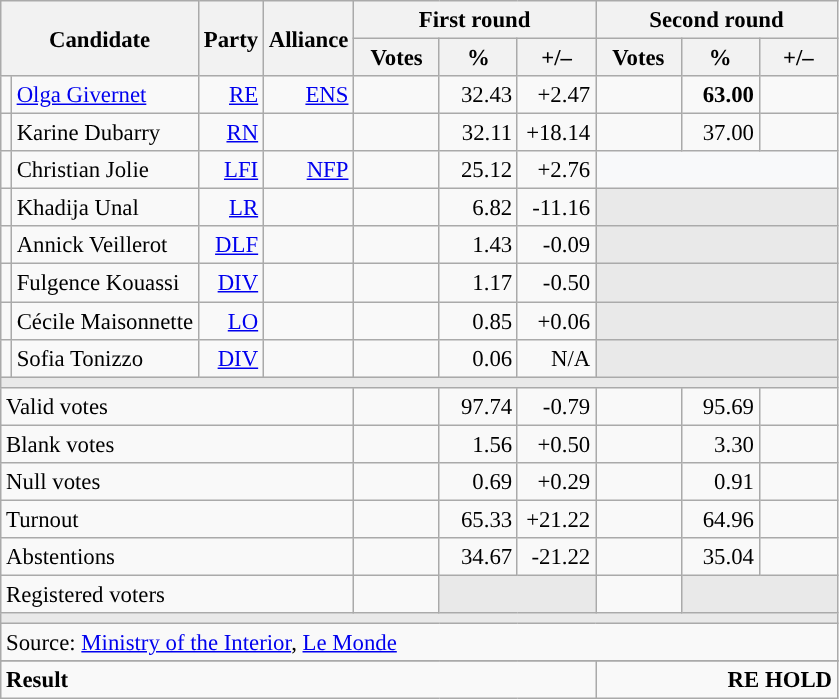<table class="wikitable" style="text-align:right;font-size:95%;">
<tr>
<th rowspan="2" colspan="2">Candidate</th>
<th rowspan="2">Party</th>
<th rowspan="2">Alliance</th>
<th colspan="3">First round</th>
<th colspan="3">Second round</th>
</tr>
<tr>
<th style="width:50px;">Votes</th>
<th style="width:45px;">%</th>
<th style="width:45px;">+/–</th>
<th style="width:50px;">Votes</th>
<th style="width:45px;">%</th>
<th style="width:45px;">+/–</th>
</tr>
<tr>
<td style="color:inherit;background:"></td>
<td style="text-align:left;"><a href='#'>Olga Givernet</a></td>
<td><a href='#'>RE</a></td>
<td><a href='#'>ENS</a></td>
<td></td>
<td>32.43</td>
<td>+2.47</td>
<td><strong></strong></td>
<td><strong>63.00</strong></td>
<td></td>
</tr>
<tr>
<td style="color:inherit;background:"></td>
<td style="text-align:left;">Karine Dubarry</td>
<td><a href='#'>RN</a></td>
<td></td>
<td></td>
<td>32.11</td>
<td>+18.14</td>
<td></td>
<td>37.00</td>
<td></td>
</tr>
<tr>
<td style="color:inherit;background:"></td>
<td style="text-align:left;">Christian Jolie</td>
<td><a href='#'>LFI</a></td>
<td><a href='#'>NFP</a></td>
<td></td>
<td>25.12</td>
<td>+2.76</td>
<td colspan="3" style="background:#F8F9FA;"></td>
</tr>
<tr>
<td style="color:inherit;background:"></td>
<td style="text-align:left;">Khadija Unal</td>
<td><a href='#'>LR</a></td>
<td></td>
<td></td>
<td>6.82</td>
<td>-11.16</td>
<td colspan="3" style="background:#E9E9E9;"></td>
</tr>
<tr>
<td style="color:inherit;background:"></td>
<td style="text-align:left;">Annick Veillerot</td>
<td><a href='#'>DLF</a></td>
<td></td>
<td></td>
<td>1.43</td>
<td>-0.09</td>
<td colspan="3" style="background:#E9E9E9;"></td>
</tr>
<tr>
<td style="color:inherit;background:"></td>
<td style="text-align:left;">Fulgence Kouassi</td>
<td><a href='#'>DIV</a></td>
<td></td>
<td></td>
<td>1.17</td>
<td>-0.50</td>
<td colspan="3" style="background:#E9E9E9;"></td>
</tr>
<tr>
<td style="color:inherit;background:"></td>
<td style="text-align:left;">Cécile Maisonnette</td>
<td><a href='#'>LO</a></td>
<td></td>
<td></td>
<td>0.85</td>
<td>+0.06</td>
<td colspan="3" style="background:#E9E9E9;"></td>
</tr>
<tr>
<td style="color:inherit;background:"></td>
<td style="text-align:left;">Sofia Tonizzo</td>
<td><a href='#'>DIV</a></td>
<td></td>
<td></td>
<td>0.06</td>
<td>N/A</td>
<td colspan="3" style="background:#E9E9E9;"></td>
</tr>
<tr>
<td colspan="10" style="background:#E9E9E9;"></td>
</tr>
<tr>
<td colspan="4" style="text-align:left;">Valid votes</td>
<td></td>
<td>97.74</td>
<td>-0.79</td>
<td></td>
<td>95.69</td>
<td></td>
</tr>
<tr>
<td colspan="4" style="text-align:left;">Blank votes</td>
<td></td>
<td>1.56</td>
<td>+0.50</td>
<td></td>
<td>3.30</td>
<td></td>
</tr>
<tr>
<td colspan="4" style="text-align:left;">Null votes</td>
<td></td>
<td>0.69</td>
<td>+0.29</td>
<td></td>
<td>0.91</td>
<td></td>
</tr>
<tr>
<td colspan="4" style="text-align:left;">Turnout</td>
<td></td>
<td>65.33</td>
<td>+21.22</td>
<td></td>
<td>64.96</td>
<td></td>
</tr>
<tr>
<td colspan="4" style="text-align:left;">Abstentions</td>
<td></td>
<td>34.67</td>
<td>-21.22</td>
<td></td>
<td>35.04</td>
<td></td>
</tr>
<tr>
<td colspan="4" style="text-align:left;">Registered voters</td>
<td></td>
<td colspan="2" style="background:#E9E9E9;"></td>
<td></td>
<td colspan="2" style="background:#E9E9E9;"></td>
</tr>
<tr>
<td colspan="10" style="background:#E9E9E9;"></td>
</tr>
<tr>
<td colspan="10" style="text-align:left;">Source: <a href='#'>Ministry of the Interior</a>, <a href='#'>Le Monde</a></td>
</tr>
<tr>
</tr>
<tr style="font-weight:bold">
<td colspan="7" style="text-align:left;">Result</td>
<td colspan="7" style="background-color:">RE HOLD</td>
</tr>
</table>
